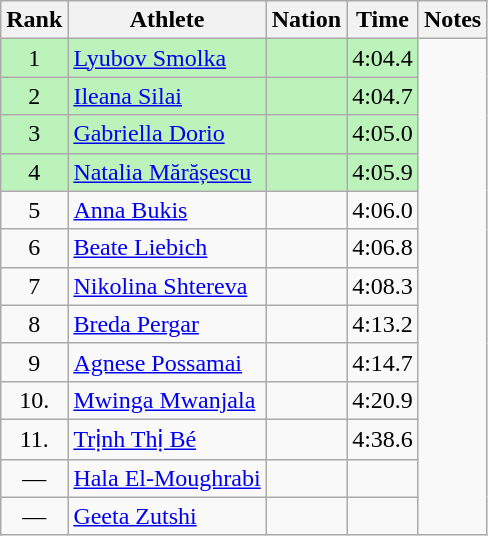<table class="wikitable sortable" style="text-align:center">
<tr>
<th>Rank</th>
<th>Athlete</th>
<th>Nation</th>
<th>Time</th>
<th>Notes</th>
</tr>
<tr style="background:#bbf3bb;">
<td>1</td>
<td align=left><a href='#'>Lyubov Smolka</a></td>
<td align=left></td>
<td>4:04.4</td>
</tr>
<tr style="background:#bbf3bb;">
<td>2</td>
<td align=left><a href='#'>Ileana Silai</a></td>
<td align=left></td>
<td>4:04.7</td>
</tr>
<tr style="background:#bbf3bb;">
<td>3</td>
<td align=left><a href='#'>Gabriella Dorio</a></td>
<td align=left></td>
<td>4:05.0</td>
</tr>
<tr style="background:#bbf3bb;">
<td>4</td>
<td align=left><a href='#'>Natalia Mărășescu</a></td>
<td align=left></td>
<td>4:05.9</td>
</tr>
<tr>
<td>5</td>
<td align=left><a href='#'>Anna Bukis</a></td>
<td align=left></td>
<td>4:06.0</td>
</tr>
<tr>
<td>6</td>
<td align=left><a href='#'>Beate Liebich</a></td>
<td align=left></td>
<td>4:06.8</td>
</tr>
<tr>
<td>7</td>
<td align=left><a href='#'>Nikolina Shtereva</a></td>
<td align=left></td>
<td>4:08.3</td>
</tr>
<tr>
<td>8</td>
<td align=left><a href='#'>Breda Pergar</a></td>
<td align=left></td>
<td>4:13.2</td>
</tr>
<tr>
<td>9</td>
<td align=left><a href='#'>Agnese Possamai</a></td>
<td align=left></td>
<td>4:14.7</td>
</tr>
<tr>
<td>10.</td>
<td align=left><a href='#'>Mwinga Mwanjala</a></td>
<td align=left></td>
<td>4:20.9</td>
</tr>
<tr>
<td>11.</td>
<td align=left><a href='#'>Trịnh Thị Bé</a></td>
<td align=left></td>
<td>4:38.6</td>
</tr>
<tr>
<td>—</td>
<td align=left><a href='#'>Hala El-Moughrabi</a></td>
<td align=left></td>
<td></td>
</tr>
<tr>
<td>—</td>
<td align=left><a href='#'>Geeta Zutshi</a></td>
<td align=left></td>
<td></td>
</tr>
</table>
